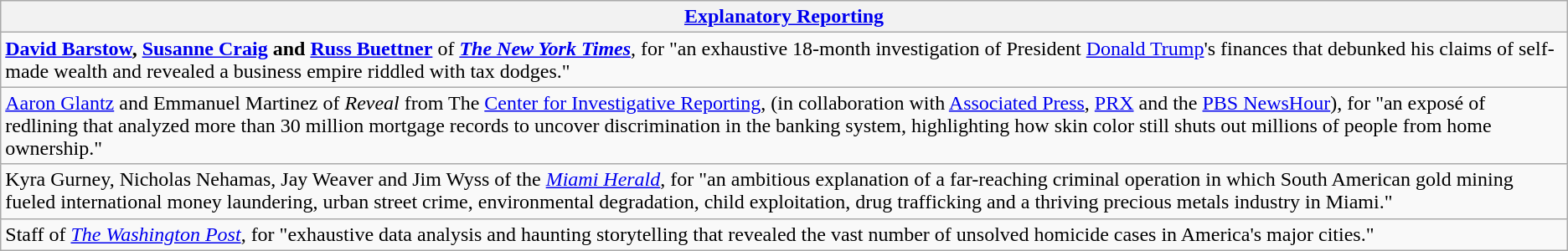<table class="wikitable" style="float:left; float:none;">
<tr>
<th><a href='#'>Explanatory Reporting</a></th>
</tr>
<tr>
<td><strong><a href='#'>David Barstow</a>, <a href='#'>Susanne Craig</a> and <a href='#'>Russ Buettner</a></strong> of <strong><em><a href='#'>The New York Times</a></em></strong>, for "an exhaustive 18-month investigation of President <a href='#'>Donald Trump</a>'s finances that debunked his claims of self-made wealth and revealed a business empire riddled with tax dodges."</td>
</tr>
<tr>
<td><a href='#'>Aaron Glantz</a> and Emmanuel Martinez of <em>Reveal</em> from The <a href='#'>Center for Investigative Reporting</a>, (in collaboration with <a href='#'>Associated Press</a>, <a href='#'>PRX</a> and the <a href='#'>PBS NewsHour</a>), for "an exposé of redlining that analyzed more than 30 million mortgage records to uncover discrimination in the banking system, highlighting how skin color still shuts out millions of people from home ownership."</td>
</tr>
<tr>
<td>Kyra Gurney, Nicholas Nehamas, Jay Weaver and Jim Wyss of the <em><a href='#'>Miami Herald</a></em>, for "an ambitious explanation of a far-reaching criminal operation in which South American gold mining fueled international money laundering, urban street crime, environmental degradation, child exploitation, drug trafficking and a thriving precious metals industry in Miami."</td>
</tr>
<tr>
<td>Staff of <em><a href='#'>The Washington Post</a></em>, for "exhaustive data analysis and haunting storytelling that revealed the vast number of unsolved homicide cases in America's major cities."</td>
</tr>
</table>
